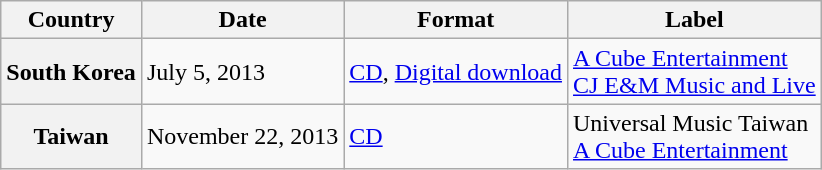<table class="wikitable plainrowheaders">
<tr>
<th scope="col">Country</th>
<th>Date</th>
<th>Format</th>
<th>Label</th>
</tr>
<tr>
<th scope="row">South Korea</th>
<td>July 5, 2013</td>
<td><a href='#'>CD</a>, <a href='#'>Digital download</a></td>
<td><a href='#'>A Cube Entertainment</a><br><a href='#'>CJ E&M Music and Live</a></td>
</tr>
<tr>
<th scope="row">Taiwan</th>
<td>November 22, 2013</td>
<td><a href='#'>CD</a></td>
<td>Universal Music Taiwan<br><a href='#'>A Cube Entertainment</a></td>
</tr>
</table>
